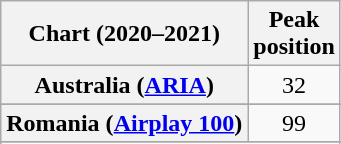<table class="wikitable sortable plainrowheaders" style="text-align:center">
<tr>
<th scope="col">Chart (2020–2021)</th>
<th scope="col">Peak<br>position</th>
</tr>
<tr>
<th scope="row">Australia (<a href='#'>ARIA</a>)</th>
<td>32</td>
</tr>
<tr>
</tr>
<tr>
</tr>
<tr>
<th scope="row">Romania (<a href='#'>Airplay 100</a>)</th>
<td>99</td>
</tr>
<tr>
</tr>
<tr>
</tr>
<tr>
</tr>
</table>
